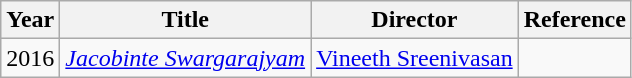<table class="wikitable sortable">
<tr>
<th rowspan="1">Year</th>
<th rowspan="1">Title</th>
<th rowspan="1">Director</th>
<th rowspan="1" class="unsortable">Reference</th>
</tr>
<tr>
<td>2016</td>
<td><em><a href='#'>Jacobinte Swargarajyam</a></em></td>
<td><a href='#'>Vineeth Sreenivasan</a></td>
<td></td>
</tr>
</table>
